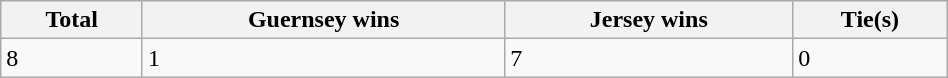<table class="wikitable" style="width:50%;">
<tr style="background:#efefef;">
<th>Total</th>
<th>Guernsey wins</th>
<th>Jersey wins</th>
<th>Tie(s)</th>
</tr>
<tr>
<td>8</td>
<td>1</td>
<td>7</td>
<td>0</td>
</tr>
</table>
